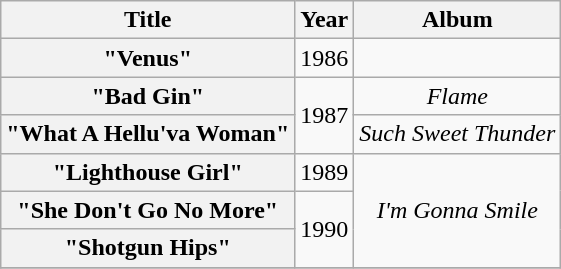<table class="wikitable plainrowheaders" style="text-align:center;">
<tr>
<th>Title</th>
<th>Year</th>
<th>Album</th>
</tr>
<tr>
<th scope="row">"Venus"</th>
<td>1986</td>
<td></td>
</tr>
<tr>
<th scope="row">"Bad Gin"</th>
<td rowspan="2">1987</td>
<td><em>Flame</em></td>
</tr>
<tr>
<th scope="row">"What A Hellu'va Woman"</th>
<td><em>Such Sweet Thunder</em></td>
</tr>
<tr>
<th scope="row">"Lighthouse Girl"</th>
<td>1989</td>
<td rowspan="3"><em>I'm Gonna Smile</em></td>
</tr>
<tr>
<th scope="row">"She Don't Go No More"</th>
<td rowspan="2">1990</td>
</tr>
<tr>
<th scope="row">"Shotgun Hips"</th>
</tr>
<tr>
</tr>
</table>
